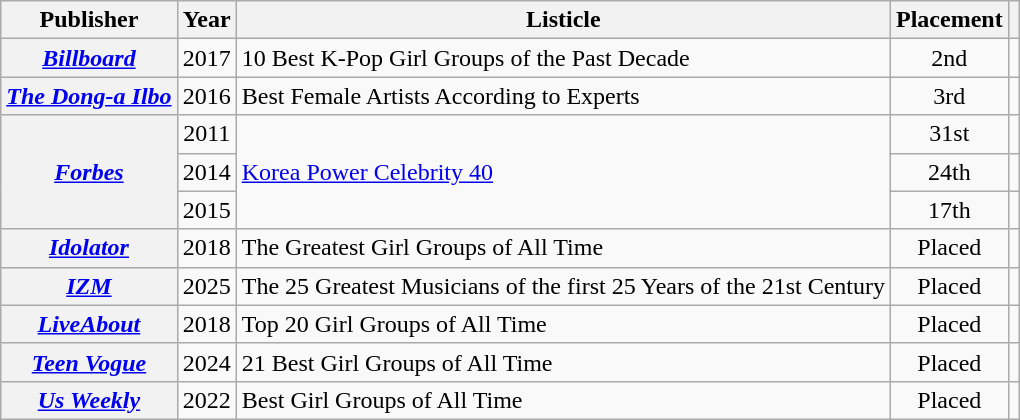<table class="wikitable plainrowheaders sortable" style="text-align:center">
<tr>
<th scope="col">Publisher</th>
<th scope="col">Year</th>
<th scope="col">Listicle</th>
<th scope="col">Placement</th>
<th scope="col" class="unsortable"></th>
</tr>
<tr>
<th scope="row"><em><a href='#'>Billboard</a></em></th>
<td>2017</td>
<td style="text-align:left">10 Best K-Pop Girl Groups of the Past Decade</td>
<td>2nd</td>
<td></td>
</tr>
<tr>
<th scope="row"><em><a href='#'>The Dong-a Ilbo</a></em></th>
<td>2016</td>
<td style="text-align:left">Best Female Artists According to Experts</td>
<td>3rd</td>
<td></td>
</tr>
<tr>
<th scope="row" rowspan="3"><em><a href='#'>Forbes</a></em></th>
<td>2011</td>
<td rowspan="3" style="text-align:left"><a href='#'>Korea Power Celebrity 40</a></td>
<td>31st</td>
<td></td>
</tr>
<tr>
<td>2014</td>
<td>24th</td>
<td></td>
</tr>
<tr>
<td>2015</td>
<td>17th</td>
<td></td>
</tr>
<tr>
<th scope="row"><em><a href='#'>Idolator</a></em></th>
<td>2018</td>
<td style="text-align:left">The Greatest Girl Groups of All Time</td>
<td>Placed</td>
<td></td>
</tr>
<tr>
<th scope="row"><em><a href='#'>IZM</a></em></th>
<td style="text-align:center;">2025</td>
<td style="text-align:center;">The 25 Greatest Musicians of the first 25 Years of the 21st Century</td>
<td style="text-align:center;">Placed</td>
<td style="text-align:center;"></td>
</tr>
<tr>
<th scope="row"><a href='#'><em>LiveAbout</em></a></th>
<td>2018</td>
<td style="text-align:left">Top 20 Girl Groups of All Time</td>
<td>Placed</td>
<td></td>
</tr>
<tr>
<th scope="row"><em><a href='#'>Teen Vogue</a></em></th>
<td>2024</td>
<td style="text-align:left">21 Best Girl Groups of All Time</td>
<td>Placed</td>
<td></td>
</tr>
<tr>
<th scope="row"><em><a href='#'>Us Weekly</a></em></th>
<td>2022</td>
<td style="text-align:left">Best Girl Groups of All Time</td>
<td>Placed</td>
<td></td>
</tr>
</table>
